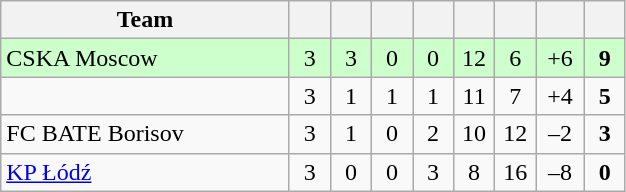<table class="wikitable" style="text-align: center;">
<tr>
<th width="185">Team</th>
<th width="20"></th>
<th width="20"></th>
<th width="20"></th>
<th width="20"></th>
<th width="20"></th>
<th width="20"></th>
<th width="25"></th>
<th width="20"></th>
</tr>
<tr bgcolor=#ccffcc>
<td align=left> CSKA Moscow</td>
<td>3</td>
<td>3</td>
<td>0</td>
<td>0</td>
<td>12</td>
<td>6</td>
<td>+6</td>
<td><strong>9</strong></td>
</tr>
<tr>
<td align=left></td>
<td>3</td>
<td>1</td>
<td>1</td>
<td>1</td>
<td>11</td>
<td>7</td>
<td>+4</td>
<td><strong>5</strong></td>
</tr>
<tr>
<td align=left> FC BATE Borisov</td>
<td>3</td>
<td>1</td>
<td>0</td>
<td>2</td>
<td>10</td>
<td>12</td>
<td>–2</td>
<td><strong>3</strong></td>
</tr>
<tr>
<td align=left> <a href='#'>KP Łódź</a></td>
<td>3</td>
<td>0</td>
<td>0</td>
<td>3</td>
<td>8</td>
<td>16</td>
<td>–8</td>
<td><strong>0</strong></td>
</tr>
</table>
